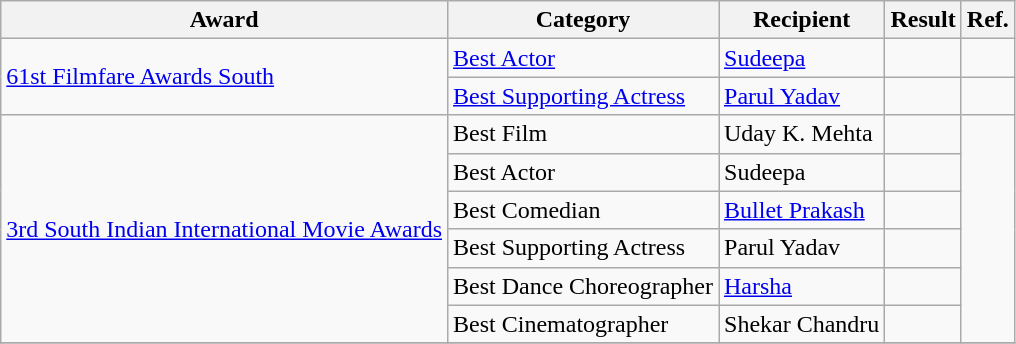<table class="wikitable">
<tr>
<th>Award</th>
<th>Category</th>
<th>Recipient</th>
<th>Result</th>
<th>Ref.</th>
</tr>
<tr>
<td rowspan=2><a href='#'>61st Filmfare Awards South</a></td>
<td><a href='#'>Best Actor</a></td>
<td><a href='#'>Sudeepa</a></td>
<td></td>
<td></td>
</tr>
<tr>
<td><a href='#'>Best Supporting Actress</a></td>
<td><a href='#'>Parul Yadav</a></td>
<td></td>
<td></td>
</tr>
<tr>
<td rowspan=6><a href='#'>3rd South Indian International Movie Awards</a></td>
<td>Best Film</td>
<td>Uday K. Mehta</td>
<td></td>
<td rowspan=6></td>
</tr>
<tr>
<td>Best Actor</td>
<td>Sudeepa</td>
<td></td>
</tr>
<tr>
<td>Best Comedian</td>
<td><a href='#'>Bullet Prakash</a></td>
<td></td>
</tr>
<tr>
<td>Best Supporting Actress</td>
<td>Parul Yadav</td>
<td></td>
</tr>
<tr>
<td>Best Dance Choreographer</td>
<td><a href='#'>Harsha</a></td>
<td></td>
</tr>
<tr>
<td>Best Cinematographer</td>
<td>Shekar Chandru</td>
<td></td>
</tr>
<tr>
</tr>
</table>
